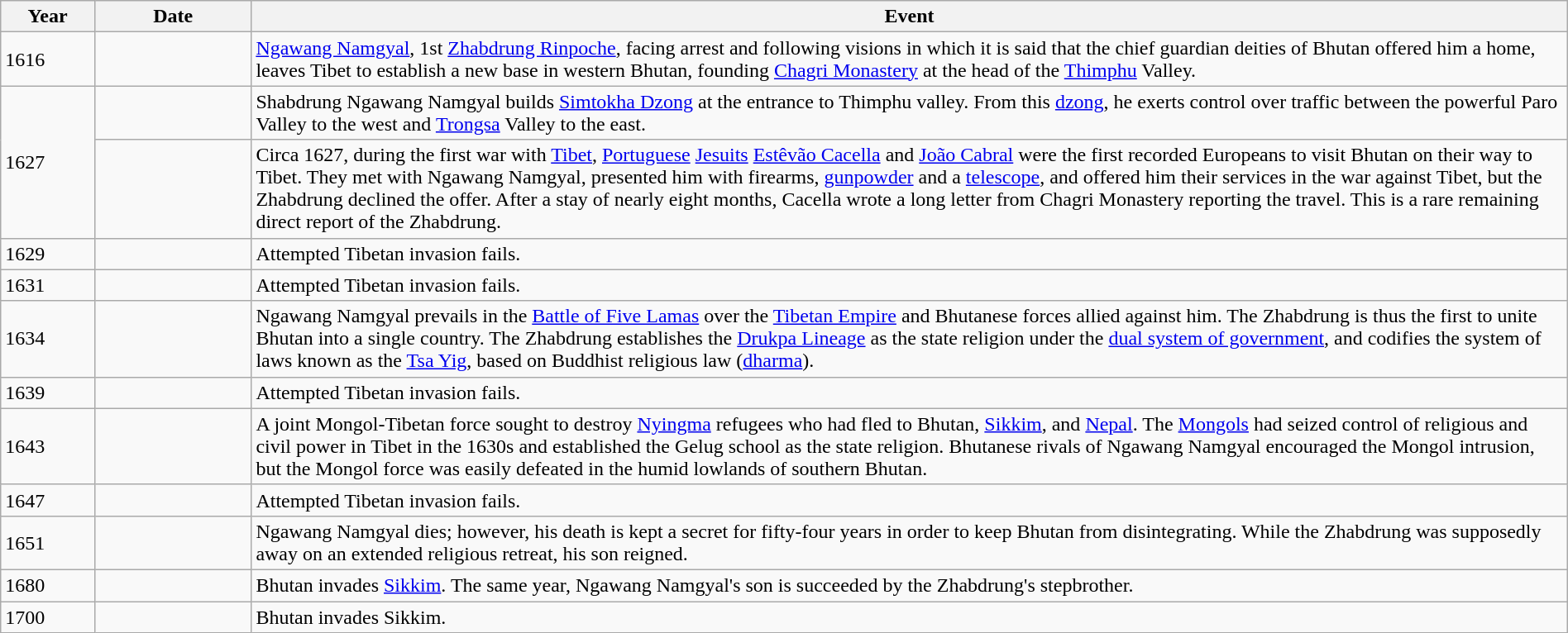<table class="wikitable" width="100%">
<tr>
<th style="width:6%">Year</th>
<th style="width:10%">Date</th>
<th>Event</th>
</tr>
<tr>
<td>1616</td>
<td></td>
<td><a href='#'>Ngawang Namgyal</a>, 1st <a href='#'>Zhabdrung Rinpoche</a>, facing arrest and following visions in which it is said that the chief guardian deities of Bhutan offered him a home, leaves Tibet to establish a new base in western Bhutan, founding <a href='#'>Chagri Monastery</a> at the head of the <a href='#'>Thimphu</a> Valley.</td>
</tr>
<tr>
<td rowspan="2" valign="center">1627</td>
<td></td>
<td>Shabdrung Ngawang Namgyal builds <a href='#'>Simtokha Dzong</a> at the entrance to Thimphu valley. From this <a href='#'>dzong</a>, he exerts control over traffic between the powerful Paro Valley to the west and <a href='#'>Trongsa</a> Valley to the east.</td>
</tr>
<tr>
<td></td>
<td>Circa 1627, during the first war with <a href='#'>Tibet</a>, <a href='#'>Portuguese</a> <a href='#'>Jesuits</a> <a href='#'>Estêvão Cacella</a> and <a href='#'>João Cabral</a> were the first recorded Europeans to visit Bhutan on their way to Tibet. They met with Ngawang Namgyal, presented him with firearms, <a href='#'>gunpowder</a> and a <a href='#'>telescope</a>, and offered him their services in the war against Tibet, but the Zhabdrung declined the offer. After a stay of nearly eight months, Cacella wrote a long letter from Chagri Monastery reporting the travel. This is a rare remaining direct report of the Zhabdrung.</td>
</tr>
<tr>
<td>1629</td>
<td></td>
<td>Attempted Tibetan invasion fails.</td>
</tr>
<tr>
<td>1631</td>
<td></td>
<td>Attempted Tibetan invasion fails.</td>
</tr>
<tr>
<td>1634</td>
<td></td>
<td>Ngawang Namgyal prevails in the <a href='#'>Battle of Five Lamas</a> over the <a href='#'>Tibetan Empire</a> and Bhutanese forces allied against him. The Zhabdrung is thus the first to unite Bhutan into a single country. The Zhabdrung establishes the <a href='#'>Drukpa Lineage</a> as the state religion under the <a href='#'>dual system of government</a>, and codifies the system of laws known as the <a href='#'>Tsa Yig</a>, based on Buddhist religious law (<a href='#'>dharma</a>).</td>
</tr>
<tr>
<td>1639</td>
<td></td>
<td>Attempted Tibetan invasion fails.</td>
</tr>
<tr>
<td>1643</td>
<td></td>
<td>A joint Mongol-Tibetan force sought to destroy <a href='#'>Nyingma</a> refugees who had fled to Bhutan, <a href='#'>Sikkim</a>, and <a href='#'>Nepal</a>. The <a href='#'>Mongols</a> had seized control of religious and civil power in Tibet in the 1630s and established the Gelug school as the state religion. Bhutanese rivals of Ngawang Namgyal encouraged the Mongol intrusion, but the Mongol force was easily defeated in the humid lowlands of southern Bhutan.</td>
</tr>
<tr>
<td>1647</td>
<td></td>
<td>Attempted Tibetan invasion fails.</td>
</tr>
<tr>
<td>1651</td>
<td></td>
<td>Ngawang Namgyal dies; however, his death is kept a secret for fifty-four years in order to keep Bhutan from disintegrating. While the Zhabdrung was supposedly away on an extended religious retreat, his son reigned.</td>
</tr>
<tr>
<td>1680</td>
<td></td>
<td>Bhutan invades <a href='#'>Sikkim</a>. The same year, Ngawang Namgyal's son is succeeded by the Zhabdrung's stepbrother.</td>
</tr>
<tr>
<td>1700</td>
<td></td>
<td>Bhutan invades Sikkim.</td>
</tr>
</table>
